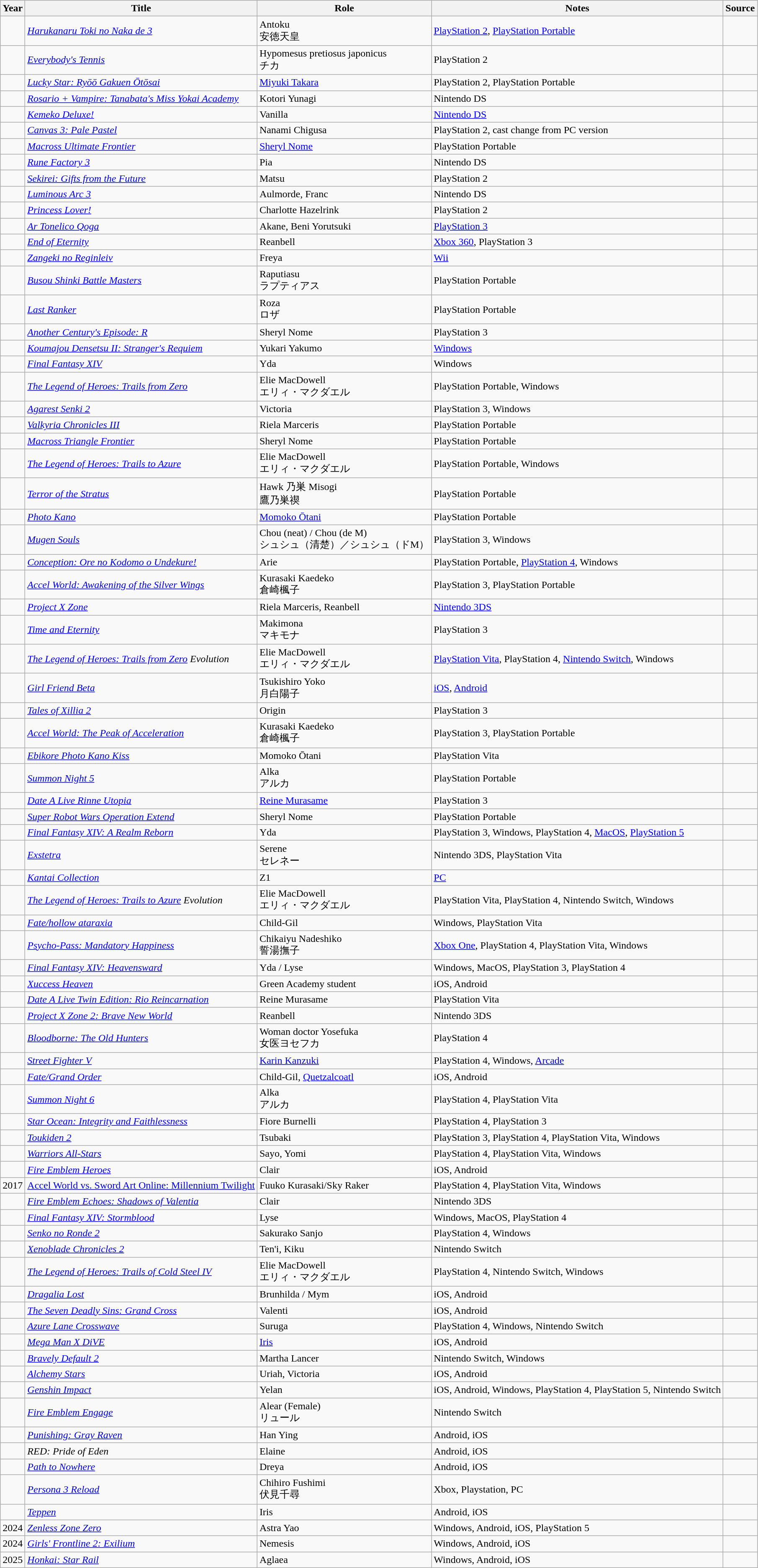<table class="wikitable sortable plainrowheaders">
<tr>
<th>Year</th>
<th>Title</th>
<th>Role</th>
<th class="unsortable">Notes</th>
<th class="unsortable">Source</th>
</tr>
<tr>
<td></td>
<td><em><a href='#'>Harukanaru Toki no Naka de 3</a></em></td>
<td>Antoku<br>安徳天皇</td>
<td><a href='#'>PlayStation 2</a>, <a href='#'>PlayStation Portable</a></td>
<td></td>
</tr>
<tr>
<td></td>
<td><em><a href='#'>Everybody's Tennis</a></em></td>
<td>Hypomesus pretiosus japonicus<br>チカ</td>
<td>PlayStation 2</td>
<td></td>
</tr>
<tr>
<td></td>
<td><em><a href='#'>Lucky Star: Ryōō Gakuen Ōtōsai</a></em></td>
<td><a href='#'>Miyuki Takara</a></td>
<td>PlayStation 2, PlayStation Portable</td>
<td></td>
</tr>
<tr>
<td></td>
<td><em><a href='#'>Rosario + Vampire: Tanabata's Miss Yokai Academy</a></em></td>
<td>Kotori Yunagi</td>
<td>Nintendo DS</td>
<td></td>
</tr>
<tr>
<td></td>
<td><em><a href='#'>Kemeko Deluxe!</a></em></td>
<td>Vanilla</td>
<td><a href='#'>Nintendo DS</a></td>
<td></td>
</tr>
<tr>
<td></td>
<td><em><a href='#'>Canvas 3: Pale Pastel</a></em></td>
<td>Nanami Chigusa</td>
<td>PlayStation 2, cast change from PC version</td>
<td></td>
</tr>
<tr>
<td></td>
<td><em><a href='#'>Macross Ultimate Frontier</a></em></td>
<td><a href='#'>Sheryl Nome</a></td>
<td>PlayStation Portable</td>
<td></td>
</tr>
<tr>
<td></td>
<td><em><a href='#'>Rune Factory 3</a></em></td>
<td>Pia </td>
<td>Nintendo DS</td>
<td></td>
</tr>
<tr>
<td></td>
<td><em><a href='#'>Sekirei: Gifts from the Future</a></em></td>
<td>Matsu</td>
<td>PlayStation 2</td>
<td></td>
</tr>
<tr>
<td></td>
<td><em><a href='#'>Luminous Arc 3</a></em></td>
<td>Aulmorde, Franc </td>
<td>Nintendo DS</td>
<td></td>
</tr>
<tr>
<td></td>
<td><em><a href='#'>Princess Lover!</a></em></td>
<td>Charlotte Hazelrink</td>
<td>PlayStation 2</td>
<td></td>
</tr>
<tr>
<td></td>
<td><em><a href='#'>Ar Tonelico Qoga</a></em></td>
<td>Akane, Beni Yorutsuki</td>
<td><a href='#'>PlayStation 3</a></td>
<td></td>
</tr>
<tr>
<td></td>
<td><em><a href='#'>End of Eternity</a></em></td>
<td>Reanbell</td>
<td><a href='#'>Xbox 360</a>, PlayStation 3</td>
<td></td>
</tr>
<tr>
<td></td>
<td><em><a href='#'>Zangeki no Reginleiv</a></em></td>
<td>Freya</td>
<td><a href='#'>Wii</a> </td>
<td></td>
</tr>
<tr>
<td></td>
<td><em><a href='#'>Busou Shinki Battle Masters</a></em></td>
<td>Raputiasu<br>ラプティアス</td>
<td>PlayStation Portable</td>
<td></td>
</tr>
<tr>
<td></td>
<td><em><a href='#'>Last Ranker</a></em></td>
<td>Roza<br>ロザ</td>
<td>PlayStation Portable</td>
<td></td>
</tr>
<tr>
<td></td>
<td><em><a href='#'>Another Century's Episode: R</a></em></td>
<td>Sheryl Nome</td>
<td>PlayStation 3</td>
<td></td>
</tr>
<tr>
<td></td>
<td><em><a href='#'>Koumajou Densetsu II: Stranger's Requiem</a></em></td>
<td>Yukari Yakumo</td>
<td><a href='#'>Windows</a></td>
<td></td>
</tr>
<tr>
<td></td>
<td><em><a href='#'>Final Fantasy XIV</a></em></td>
<td>Yda</td>
<td>Windows</td>
<td></td>
</tr>
<tr>
<td></td>
<td><em><a href='#'>The Legend of Heroes: Trails from Zero</a></em></td>
<td>Elie MacDowell<br>エリィ・マクダエル</td>
<td>PlayStation Portable, Windows</td>
<td></td>
</tr>
<tr>
<td></td>
<td><em><a href='#'>Agarest Senki 2</a></em></td>
<td>Victoria</td>
<td>PlayStation 3, Windows</td>
<td></td>
</tr>
<tr>
<td></td>
<td><em><a href='#'>Valkyria Chronicles III</a></em></td>
<td>Riela Marceris</td>
<td>PlayStation Portable</td>
<td></td>
</tr>
<tr>
<td></td>
<td><em><a href='#'>Macross Triangle Frontier</a></em></td>
<td>Sheryl Nome</td>
<td>PlayStation Portable</td>
<td></td>
</tr>
<tr>
<td></td>
<td><em><a href='#'>The Legend of Heroes: Trails to Azure</a></em></td>
<td>Elie MacDowell<br>エリィ・マクダエル</td>
<td>PlayStation Portable, Windows</td>
<td></td>
</tr>
<tr>
<td></td>
<td><em><a href='#'>Terror of the Stratus</a></em></td>
<td>Hawk 乃巣 Misogi<br>鷹乃巣禊</td>
<td>PlayStation Portable</td>
<td></td>
</tr>
<tr>
<td></td>
<td><em><a href='#'>Photo Kano</a></em></td>
<td><a href='#'>Momoko Ōtani</a></td>
<td>PlayStation Portable</td>
<td></td>
</tr>
<tr>
<td></td>
<td><em><a href='#'>Mugen Souls</a></em></td>
<td>Chou (neat) / Chou (de M)<br>シュシュ（清楚）／シュシュ（ドM）</td>
<td>PlayStation 3, Windows</td>
<td></td>
</tr>
<tr>
<td></td>
<td><em><a href='#'>Conception: Ore no Kodomo o Undekure!</a></em></td>
<td>Arie</td>
<td>PlayStation Portable, <a href='#'>PlayStation 4</a>, Windows</td>
<td></td>
</tr>
<tr>
<td></td>
<td><em><a href='#'>Accel World: Awakening of the Silver Wings</a></em></td>
<td>Kurasaki Kaedeko<br>倉崎楓子</td>
<td>PlayStation 3, PlayStation Portable</td>
<td></td>
</tr>
<tr>
<td></td>
<td><em><a href='#'>Project X Zone</a></em></td>
<td>Riela Marceris, Reanbell</td>
<td><a href='#'>Nintendo 3DS</a></td>
<td></td>
</tr>
<tr>
<td></td>
<td><em><a href='#'>Time and Eternity</a></em></td>
<td>Makimona<br>マキモナ</td>
<td>PlayStation 3</td>
<td></td>
</tr>
<tr>
<td></td>
<td><em><a href='#'>The Legend of Heroes: Trails from Zero</a> Evolution</em></td>
<td>Elie MacDowell<br>エリィ・マクダエル</td>
<td><a href='#'>PlayStation Vita</a>, PlayStation 4, <a href='#'>Nintendo Switch</a>, Windows</td>
<td></td>
</tr>
<tr>
<td></td>
<td><em><a href='#'>Girl Friend Beta</a></em></td>
<td>Tsukishiro Yoko<br>月白陽子</td>
<td><a href='#'>iOS</a>, <a href='#'>Android</a></td>
<td></td>
</tr>
<tr>
<td></td>
<td><em><a href='#'>Tales of Xillia 2</a></em></td>
<td>Origin</td>
<td>PlayStation 3</td>
<td></td>
</tr>
<tr>
<td></td>
<td><em><a href='#'>Accel World: The Peak of Acceleration</a></em></td>
<td>Kurasaki Kaedeko<br>倉崎楓子</td>
<td>PlayStation 3, PlayStation Portable</td>
<td></td>
</tr>
<tr>
<td></td>
<td><em><a href='#'>Ebikore Photo Kano Kiss</a></em></td>
<td>Momoko Ōtani</td>
<td>PlayStation Vita</td>
<td></td>
</tr>
<tr>
<td></td>
<td><em><a href='#'>Summon Night 5</a></em></td>
<td>Alka<br>アルカ</td>
<td>PlayStation Portable</td>
<td></td>
</tr>
<tr>
<td></td>
<td><em><a href='#'>Date A Live Rinne Utopia</a></em></td>
<td><a href='#'>Reine Murasame</a></td>
<td>PlayStation 3</td>
<td></td>
</tr>
<tr>
<td></td>
<td><em><a href='#'>Super Robot Wars Operation Extend</a></em></td>
<td>Sheryl Nome</td>
<td>PlayStation Portable</td>
<td></td>
</tr>
<tr>
<td></td>
<td><em><a href='#'>Final Fantasy XIV: A Realm Reborn</a></em></td>
<td>Yda</td>
<td>PlayStation 3, Windows, PlayStation 4, <a href='#'>MacOS</a>, <a href='#'>PlayStation 5</a></td>
<td></td>
</tr>
<tr>
<td></td>
<td><em><a href='#'>Exstetra</a></em></td>
<td>Serene<br>セレネー</td>
<td>Nintendo 3DS, PlayStation Vita</td>
<td></td>
</tr>
<tr>
<td></td>
<td><em><a href='#'>Kantai Collection</a></em></td>
<td>Z1</td>
<td><a href='#'>PC</a></td>
<td></td>
</tr>
<tr>
<td></td>
<td><em><a href='#'>The Legend of Heroes: Trails to Azure</a> Evolution</em></td>
<td>Elie MacDowell<br>エリィ・マクダエル</td>
<td>PlayStation Vita, PlayStation 4, Nintendo Switch, Windows</td>
<td></td>
</tr>
<tr>
<td></td>
<td><em><a href='#'>Fate/hollow ataraxia</a></em></td>
<td>Child-Gil</td>
<td>Windows, PlayStation Vita</td>
<td></td>
</tr>
<tr>
<td></td>
<td><em><a href='#'>Psycho-Pass: Mandatory Happiness</a></em></td>
<td>Chikaiyu Nadeshiko<br>誓湯撫子</td>
<td><a href='#'>Xbox One</a>, PlayStation 4, PlayStation Vita, Windows</td>
<td></td>
</tr>
<tr>
<td></td>
<td><em><a href='#'>Final Fantasy XIV: Heavensward</a></em></td>
<td>Yda / Lyse</td>
<td>Windows, MacOS, PlayStation 3, PlayStation 4</td>
<td></td>
</tr>
<tr>
<td></td>
<td><em><a href='#'>Xuccess Heaven</a></em></td>
<td>Green Academy student</td>
<td>iOS, Android</td>
<td></td>
</tr>
<tr>
<td></td>
<td><em><a href='#'>Date A Live Twin Edition: Rio Reincarnation</a></em></td>
<td>Reine Murasame</td>
<td>PlayStation Vita</td>
<td></td>
</tr>
<tr>
<td></td>
<td><em><a href='#'>Project X Zone 2: Brave New World</a></em></td>
<td>Reanbell</td>
<td>Nintendo 3DS</td>
<td></td>
</tr>
<tr>
<td></td>
<td><em><a href='#'>Bloodborne: The Old Hunters</a></em></td>
<td>Woman doctor Yosefuka<br>女医ヨセフカ</td>
<td>PlayStation 4</td>
<td></td>
</tr>
<tr>
<td></td>
<td><em><a href='#'>Street Fighter V</a></em></td>
<td><a href='#'>Karin Kanzuki</a></td>
<td>PlayStation 4, Windows, <a href='#'>Arcade</a></td>
<td></td>
</tr>
<tr>
<td></td>
<td><em><a href='#'>Fate/Grand Order</a></em></td>
<td>Child-Gil, <a href='#'>Quetzalcoatl</a></td>
<td>iOS, Android</td>
<td></td>
</tr>
<tr>
<td></td>
<td><em><a href='#'>Summon Night 6</a></em></td>
<td>Alka<br>アルカ</td>
<td>PlayStation 4, PlayStation Vita</td>
<td></td>
</tr>
<tr>
<td></td>
<td><em><a href='#'>Star Ocean: Integrity and Faithlessness</a></em></td>
<td>Fiore Burnelli</td>
<td>PlayStation 4, PlayStation 3</td>
<td></td>
</tr>
<tr>
<td></td>
<td><em><a href='#'>Toukiden 2</a></em></td>
<td>Tsubaki</td>
<td>PlayStation 3, PlayStation 4, PlayStation Vita, Windows</td>
<td></td>
</tr>
<tr>
<td></td>
<td><em><a href='#'>Warriors All-Stars</a></em></td>
<td>Sayo, Yomi</td>
<td>PlayStation 4, PlayStation Vita, Windows</td>
<td></td>
</tr>
<tr>
<td></td>
<td><em><a href='#'>Fire Emblem Heroes</a></em></td>
<td>Clair</td>
<td>iOS, Android</td>
<td></td>
</tr>
<tr>
<td>2017</td>
<td><a href='#'>Accel World vs. Sword Art Online: Millennium Twilight</a></td>
<td>Fuuko Kurasaki/Sky Raker</td>
<td>PlayStation 4, PlayStation Vita, Windows</td>
<td></td>
</tr>
<tr>
<td></td>
<td><em><a href='#'>Fire Emblem Echoes: Shadows of Valentia</a></em></td>
<td>Clair</td>
<td>Nintendo 3DS</td>
<td></td>
</tr>
<tr>
<td></td>
<td><em><a href='#'>Final Fantasy XIV: Stormblood</a></em></td>
<td>Lyse</td>
<td>Windows, MacOS, PlayStation 4</td>
<td></td>
</tr>
<tr>
<td></td>
<td><em><a href='#'>Senko no Ronde 2</a></em></td>
<td>Sakurako Sanjo</td>
<td>PlayStation 4, Windows</td>
<td></td>
</tr>
<tr>
<td></td>
<td><em><a href='#'>Xenoblade Chronicles 2</a></em></td>
<td>Ten'i, Kiku</td>
<td>Nintendo Switch</td>
<td></td>
</tr>
<tr>
<td></td>
<td><em><a href='#'>The Legend of Heroes: Trails of Cold Steel IV</a></em></td>
<td>Elie MacDowell<br>エリィ・マクダエル</td>
<td>PlayStation 4, Nintendo Switch, Windows</td>
<td></td>
</tr>
<tr>
<td></td>
<td><em><a href='#'>Dragalia Lost</a></em></td>
<td>Brunhilda / Mym</td>
<td>iOS, Android</td>
<td></td>
</tr>
<tr>
<td></td>
<td><em><a href='#'>The Seven Deadly Sins: Grand Cross</a></em></td>
<td>Valenti</td>
<td>iOS, Android</td>
<td></td>
</tr>
<tr>
<td></td>
<td><em><a href='#'>Azure Lane Crosswave</a></em></td>
<td>Suruga</td>
<td>PlayStation 4, Windows, Nintendo Switch</td>
<td></td>
</tr>
<tr>
<td></td>
<td><em><a href='#'>Mega Man X DiVE</a></em></td>
<td><a href='#'>Iris</a></td>
<td>iOS, Android</td>
<td></td>
</tr>
<tr>
<td></td>
<td><em><a href='#'>Bravely Default 2</a></em></td>
<td>Martha Lancer</td>
<td>Nintendo Switch, Windows</td>
<td></td>
</tr>
<tr>
<td></td>
<td><em><a href='#'>Alchemy Stars</a></em></td>
<td>Uriah, Victoria</td>
<td>iOS, Android</td>
<td></td>
</tr>
<tr>
<td></td>
<td><em><a href='#'>Genshin Impact</a></em></td>
<td>Yelan</td>
<td>iOS, Android, Windows, PlayStation 4, PlayStation 5, Nintendo Switch</td>
<td></td>
</tr>
<tr>
<td></td>
<td><em><a href='#'>Fire Emblem Engage</a></em></td>
<td>Alear (Female)<br>リュール</td>
<td>Nintendo Switch</td>
<td></td>
</tr>
<tr>
<td></td>
<td><em><a href='#'>Punishing: Gray Raven</a></em></td>
<td>Han Ying</td>
<td>Android, iOS</td>
<td></td>
</tr>
<tr>
<td></td>
<td><em>RED: Pride of Eden</em></td>
<td>Elaine</td>
<td>Android, iOS</td>
<td></td>
</tr>
<tr>
<td></td>
<td><em><a href='#'>Path to Nowhere</a></em></td>
<td>Dreya</td>
<td>Android, iOS</td>
<td></td>
</tr>
<tr>
<td></td>
<td><em><a href='#'>Persona 3 Reload</a></em></td>
<td>Chihiro Fushimi<br>伏見千尋</td>
<td>Xbox, Playstation, PC</td>
<td></td>
</tr>
<tr>
<td></td>
<td><em><a href='#'>Teppen</a></em></td>
<td>Iris</td>
<td>Android, iOS</td>
<td></td>
</tr>
<tr>
<td>2024</td>
<td><em><a href='#'>Zenless Zone Zero</a></em></td>
<td>Astra Yao</td>
<td>Windows, Android, iOS, PlayStation 5</td>
<td></td>
</tr>
<tr>
<td>2024</td>
<td><em><a href='#'>Girls' Frontline 2: Exilium</a></em></td>
<td>Nemesis</td>
<td>Windows, Android, iOS</td>
<td></td>
</tr>
<tr>
<td>2025</td>
<td><em><a href='#'>Honkai: Star Rail</a></em></td>
<td>Aglaea</td>
<td>Windows, Android, iOS</td>
<td></td>
</tr>
</table>
